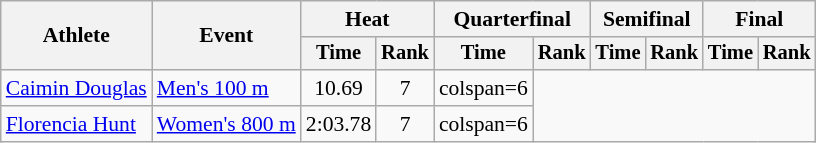<table class=wikitable style=font-size:90%;text-align:center>
<tr>
<th rowspan=2>Athlete</th>
<th rowspan=2>Event</th>
<th colspan=2>Heat</th>
<th colspan=2>Quarterfinal</th>
<th colspan=2>Semifinal</th>
<th colspan=2>Final</th>
</tr>
<tr style=font-size:95%>
<th>Time</th>
<th>Rank</th>
<th>Time</th>
<th>Rank</th>
<th>Time</th>
<th>Rank</th>
<th>Time</th>
<th>Rank</th>
</tr>
<tr>
<td align=left><a href='#'>Caimin Douglas</a></td>
<td align=left><a href='#'>Men's 100 m</a></td>
<td>10.69</td>
<td>7</td>
<td>colspan=6 </td>
</tr>
<tr>
<td align=left><a href='#'>Florencia Hunt</a></td>
<td align=left><a href='#'>Women's 800 m</a></td>
<td>2:03.78</td>
<td>7</td>
<td>colspan=6 </td>
</tr>
</table>
